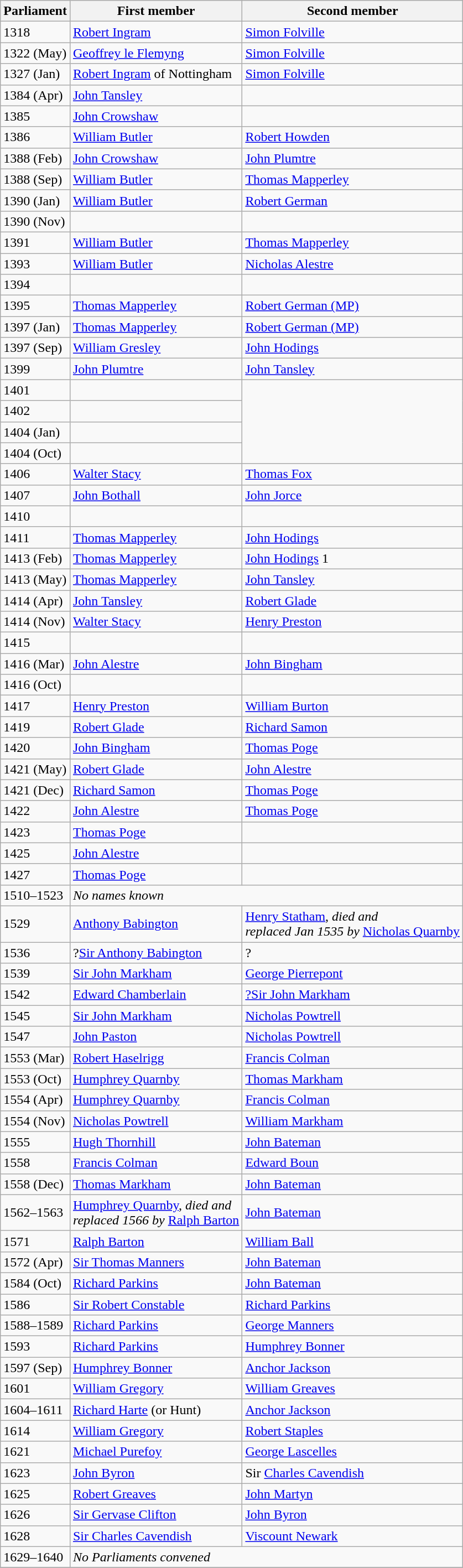<table class="wikitable">
<tr>
<th>Parliament</th>
<th>First member</th>
<th>Second member</th>
</tr>
<tr>
<td>1318</td>
<td><a href='#'>Robert Ingram</a></td>
<td><a href='#'>Simon Folville</a></td>
</tr>
<tr>
<td>1322 (May)</td>
<td><a href='#'>Geoffrey le Flemyng</a></td>
<td><a href='#'>Simon Folville</a></td>
</tr>
<tr>
<td>1327 (Jan)</td>
<td><a href='#'>Robert Ingram</a> of Nottingham</td>
<td><a href='#'>Simon Folville</a></td>
</tr>
<tr>
<td>1384 (Apr)</td>
<td><a href='#'>John Tansley</a></td>
<td></td>
</tr>
<tr>
<td>1385</td>
<td><a href='#'>John Crowshaw</a></td>
<td></td>
</tr>
<tr>
<td>1386</td>
<td><a href='#'>William Butler</a></td>
<td><a href='#'>Robert Howden</a></td>
</tr>
<tr>
<td>1388 (Feb)</td>
<td><a href='#'>John Crowshaw</a></td>
<td><a href='#'>John Plumtre</a></td>
</tr>
<tr>
<td>1388 (Sep)</td>
<td><a href='#'>William Butler</a></td>
<td><a href='#'>Thomas Mapperley</a></td>
</tr>
<tr>
<td>1390 (Jan)</td>
<td><a href='#'>William Butler</a></td>
<td><a href='#'>Robert German</a></td>
</tr>
<tr>
<td>1390 (Nov)</td>
<td></td>
</tr>
<tr>
<td>1391</td>
<td><a href='#'>William Butler</a></td>
<td><a href='#'>Thomas Mapperley</a></td>
</tr>
<tr>
<td>1393</td>
<td><a href='#'>William Butler</a></td>
<td><a href='#'>Nicholas Alestre</a></td>
</tr>
<tr>
<td>1394</td>
<td></td>
</tr>
<tr>
<td>1395</td>
<td><a href='#'>Thomas Mapperley</a></td>
<td><a href='#'>Robert German (MP)</a></td>
</tr>
<tr>
<td>1397 (Jan)</td>
<td><a href='#'>Thomas Mapperley</a></td>
<td><a href='#'>Robert German (MP)</a></td>
</tr>
<tr>
<td>1397 (Sep)</td>
<td><a href='#'>William Gresley</a></td>
<td><a href='#'>John Hodings</a></td>
</tr>
<tr>
<td>1399</td>
<td><a href='#'>John Plumtre</a></td>
<td><a href='#'>John Tansley</a></td>
</tr>
<tr>
<td>1401</td>
<td></td>
</tr>
<tr>
<td>1402</td>
<td></td>
</tr>
<tr>
<td>1404 (Jan)</td>
<td></td>
</tr>
<tr>
<td>1404 (Oct)</td>
<td></td>
</tr>
<tr>
<td>1406</td>
<td><a href='#'>Walter Stacy</a></td>
<td><a href='#'>Thomas Fox</a></td>
</tr>
<tr>
<td>1407</td>
<td><a href='#'>John Bothall</a></td>
<td><a href='#'>John Jorce</a></td>
</tr>
<tr>
<td>1410</td>
<td></td>
</tr>
<tr>
<td>1411</td>
<td><a href='#'>Thomas Mapperley</a></td>
<td><a href='#'>John Hodings</a></td>
</tr>
<tr>
<td>1413 (Feb)</td>
<td><a href='#'>Thomas Mapperley</a></td>
<td><a href='#'>John Hodings</a> 1</td>
</tr>
<tr>
<td>1413 (May)</td>
<td><a href='#'>Thomas Mapperley</a></td>
<td><a href='#'>John Tansley</a></td>
</tr>
<tr>
<td>1414 (Apr)</td>
<td><a href='#'>John Tansley</a></td>
<td><a href='#'>Robert Glade</a></td>
</tr>
<tr>
<td>1414 (Nov)</td>
<td><a href='#'>Walter Stacy</a></td>
<td><a href='#'>Henry Preston</a></td>
</tr>
<tr>
<td>1415</td>
<td></td>
</tr>
<tr>
<td>1416 (Mar)</td>
<td><a href='#'>John Alestre</a></td>
<td><a href='#'>John Bingham</a></td>
</tr>
<tr>
<td>1416 (Oct)</td>
<td></td>
</tr>
<tr>
<td>1417</td>
<td><a href='#'>Henry Preston</a></td>
<td><a href='#'>William Burton</a></td>
</tr>
<tr>
<td>1419</td>
<td><a href='#'>Robert Glade</a></td>
<td><a href='#'>Richard Samon</a></td>
</tr>
<tr>
<td>1420</td>
<td><a href='#'>John Bingham</a></td>
<td><a href='#'>Thomas Poge</a></td>
</tr>
<tr>
<td>1421 (May)</td>
<td><a href='#'>Robert Glade</a></td>
<td><a href='#'>John Alestre</a></td>
</tr>
<tr>
<td>1421 (Dec)</td>
<td><a href='#'>Richard Samon</a></td>
<td><a href='#'>Thomas Poge</a></td>
</tr>
<tr>
<td>1422</td>
<td><a href='#'>John Alestre</a></td>
<td><a href='#'>Thomas Poge</a></td>
</tr>
<tr>
<td>1423</td>
<td><a href='#'>Thomas Poge</a></td>
<td></td>
</tr>
<tr>
<td>1425</td>
<td><a href='#'>John Alestre</a></td>
<td></td>
</tr>
<tr>
<td>1427</td>
<td><a href='#'>Thomas Poge</a></td>
<td></td>
</tr>
<tr>
<td>1510–1523</td>
<td colspan = "4"><em>No names known</em></td>
</tr>
<tr>
<td>1529</td>
<td><a href='#'>Anthony Babington</a></td>
<td><a href='#'>Henry Statham</a>, <em>died and <br> replaced Jan 1535 by</em> <a href='#'>Nicholas Quarnby</a></td>
</tr>
<tr>
<td>1536</td>
<td>?<a href='#'>Sir Anthony Babington</a></td>
<td>?</td>
</tr>
<tr>
<td>1539</td>
<td><a href='#'>Sir John Markham</a></td>
<td><a href='#'>George Pierrepont</a></td>
</tr>
<tr>
<td>1542</td>
<td><a href='#'>Edward Chamberlain</a></td>
<td><a href='#'>?Sir John Markham</a></td>
</tr>
<tr>
<td>1545</td>
<td><a href='#'>Sir John Markham</a></td>
<td><a href='#'>Nicholas Powtrell</a></td>
</tr>
<tr>
<td>1547</td>
<td><a href='#'>John Paston</a></td>
<td><a href='#'>Nicholas Powtrell</a></td>
</tr>
<tr>
<td>1553 (Mar)</td>
<td><a href='#'>Robert Haselrigg</a></td>
<td><a href='#'>Francis Colman</a></td>
</tr>
<tr>
<td>1553 (Oct)</td>
<td><a href='#'>Humphrey Quarnby</a></td>
<td><a href='#'>Thomas Markham</a></td>
</tr>
<tr>
<td>1554 (Apr)</td>
<td><a href='#'>Humphrey Quarnby</a></td>
<td><a href='#'>Francis Colman</a></td>
</tr>
<tr>
<td>1554 (Nov)</td>
<td><a href='#'>Nicholas Powtrell</a></td>
<td><a href='#'>William Markham</a></td>
</tr>
<tr>
<td>1555</td>
<td><a href='#'>Hugh Thornhill</a></td>
<td><a href='#'>John Bateman</a></td>
</tr>
<tr>
<td>1558</td>
<td><a href='#'>Francis Colman</a></td>
<td><a href='#'>Edward Boun</a></td>
</tr>
<tr>
<td>1558 (Dec)</td>
<td><a href='#'>Thomas Markham</a></td>
<td><a href='#'>John Bateman</a></td>
</tr>
<tr>
<td>1562–1563</td>
<td><a href='#'>Humphrey Quarnby</a>, <em>died and <br> replaced 1566 by</em> <a href='#'>Ralph Barton</a></td>
<td><a href='#'>John Bateman</a></td>
</tr>
<tr>
<td>1571</td>
<td><a href='#'>Ralph Barton</a></td>
<td><a href='#'>William Ball</a></td>
</tr>
<tr>
<td>1572 (Apr)</td>
<td><a href='#'>Sir Thomas Manners</a></td>
<td><a href='#'>John Bateman</a></td>
</tr>
<tr>
<td>1584 (Oct)</td>
<td><a href='#'>Richard Parkins</a></td>
<td><a href='#'>John Bateman</a></td>
</tr>
<tr>
<td>1586</td>
<td><a href='#'>Sir Robert Constable</a></td>
<td><a href='#'>Richard Parkins</a></td>
</tr>
<tr>
<td>1588–1589</td>
<td><a href='#'>Richard Parkins</a></td>
<td><a href='#'>George Manners</a></td>
</tr>
<tr>
<td>1593</td>
<td><a href='#'>Richard Parkins</a></td>
<td><a href='#'>Humphrey Bonner</a></td>
</tr>
<tr>
<td>1597 (Sep)</td>
<td><a href='#'>Humphrey Bonner</a></td>
<td><a href='#'>Anchor Jackson</a></td>
</tr>
<tr>
<td>1601</td>
<td><a href='#'>William Gregory</a></td>
<td><a href='#'>William Greaves</a></td>
</tr>
<tr>
<td>1604–1611</td>
<td><a href='#'>Richard Harte</a> (or Hunt)</td>
<td><a href='#'>Anchor Jackson</a></td>
</tr>
<tr>
<td>1614</td>
<td><a href='#'>William Gregory</a></td>
<td><a href='#'>Robert Staples</a></td>
</tr>
<tr>
<td>1621</td>
<td><a href='#'>Michael Purefoy</a></td>
<td><a href='#'>George Lascelles</a></td>
</tr>
<tr>
<td>1623</td>
<td><a href='#'>John Byron</a></td>
<td>Sir <a href='#'>Charles Cavendish</a></td>
</tr>
<tr>
<td>1625</td>
<td><a href='#'>Robert Greaves</a></td>
<td><a href='#'>John Martyn</a></td>
</tr>
<tr>
<td>1626</td>
<td><a href='#'>Sir Gervase Clifton</a></td>
<td><a href='#'>John Byron</a></td>
</tr>
<tr>
<td>1628</td>
<td><a href='#'>Sir Charles Cavendish</a></td>
<td><a href='#'>Viscount Newark</a></td>
</tr>
<tr>
<td>1629–1640</td>
<td colspan = "4"><em>No Parliaments convened</em></td>
</tr>
<tr>
</tr>
</table>
